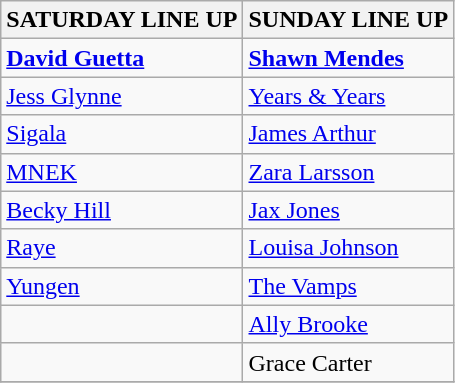<table class="wikitable">
<tr>
<th>SATURDAY LINE UP</th>
<th>SUNDAY LINE UP</th>
</tr>
<tr>
<td><strong><a href='#'>David Guetta</a></strong></td>
<td><strong><a href='#'>Shawn Mendes</a></strong></td>
</tr>
<tr>
<td><a href='#'>Jess Glynne</a></td>
<td><a href='#'>Years & Years</a></td>
</tr>
<tr>
<td><a href='#'>Sigala</a></td>
<td><a href='#'>James Arthur</a></td>
</tr>
<tr>
<td><a href='#'>MNEK</a></td>
<td><a href='#'>Zara Larsson</a></td>
</tr>
<tr>
<td><a href='#'>Becky Hill</a></td>
<td><a href='#'>Jax Jones</a></td>
</tr>
<tr>
<td><a href='#'>Raye</a></td>
<td><a href='#'>Louisa Johnson</a></td>
</tr>
<tr>
<td><a href='#'>Yungen</a></td>
<td><a href='#'>The Vamps</a></td>
</tr>
<tr>
<td></td>
<td><a href='#'>Ally Brooke</a></td>
</tr>
<tr>
<td></td>
<td>Grace Carter</td>
</tr>
<tr>
</tr>
</table>
